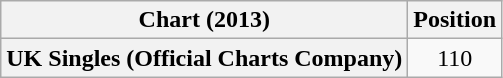<table class="wikitable plainrowheaders sortable" style="text-align:center;">
<tr>
<th>Chart (2013)</th>
<th>Position</th>
</tr>
<tr>
<th scope="row">UK Singles (Official Charts Company)</th>
<td style="text-align:center;">110</td>
</tr>
</table>
